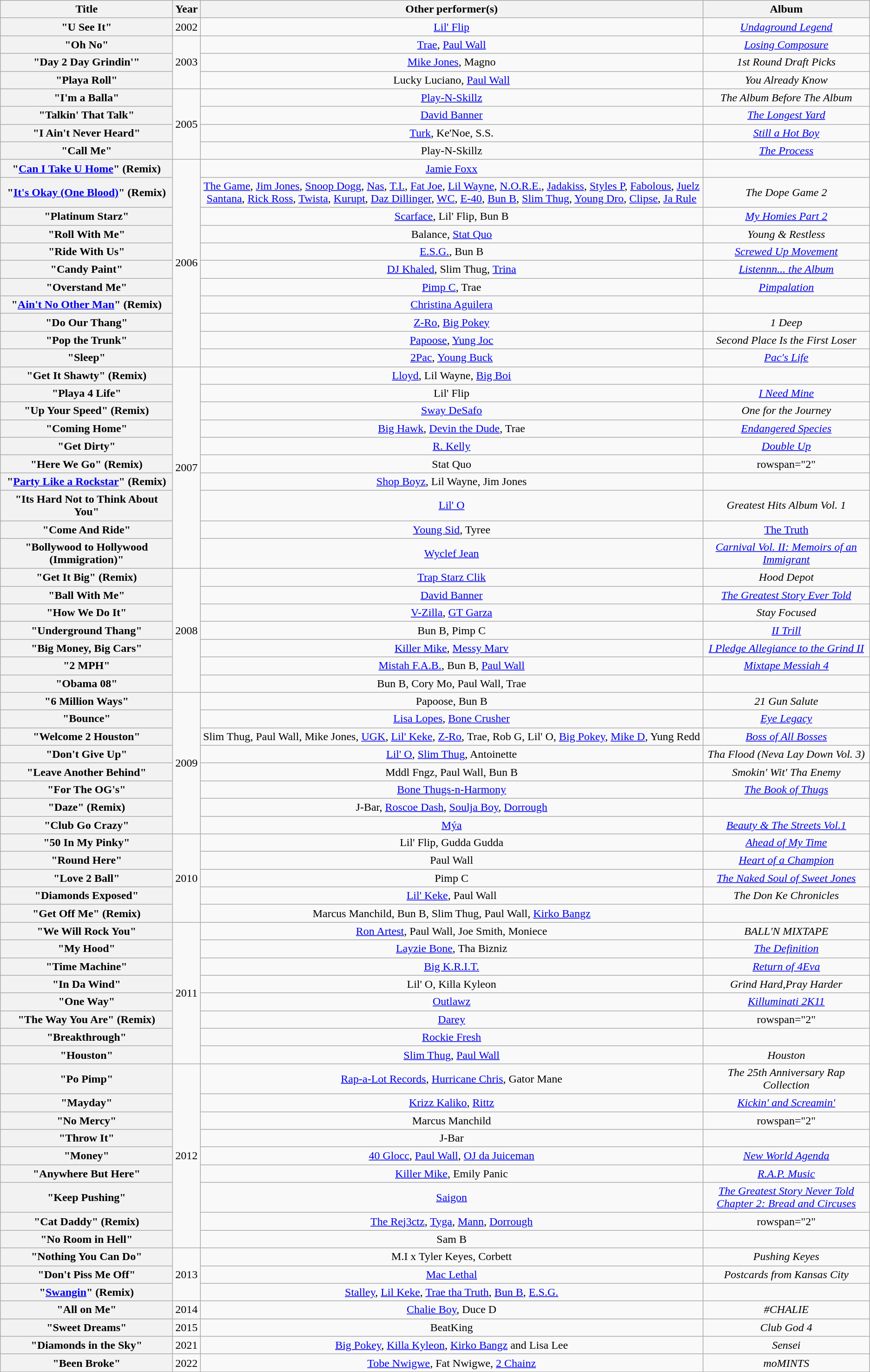<table class="wikitable plainrowheaders" style="text-align:center;">
<tr>
<th scope="col" style="width:15em;">Title</th>
<th scope="col">Year</th>
<th scope="col">Other performer(s)</th>
<th scope="col">Album</th>
</tr>
<tr>
<th scope="row">"U See It"</th>
<td>2002</td>
<td><a href='#'>Lil' Flip</a></td>
<td><em><a href='#'>Undaground Legend</a></em></td>
</tr>
<tr>
<th scope="row">"Oh No"</th>
<td rowspan="3">2003</td>
<td><a href='#'>Trae</a>, <a href='#'>Paul Wall</a></td>
<td><em><a href='#'>Losing Composure</a></em></td>
</tr>
<tr>
<th scope="row">"Day 2 Day Grindin'"</th>
<td><a href='#'>Mike Jones</a>, Magno</td>
<td><em>1st Round Draft Picks </em></td>
</tr>
<tr>
<th scope="row">"Playa Roll"</th>
<td>Lucky Luciano, <a href='#'>Paul Wall</a></td>
<td><em>You Already Know</em></td>
</tr>
<tr>
<th scope="row">"I'm a Balla"</th>
<td rowspan="4">2005</td>
<td><a href='#'>Play-N-Skillz</a></td>
<td><em>The Album Before The Album</em></td>
</tr>
<tr>
<th scope="row">"Talkin' That Talk"</th>
<td><a href='#'>David Banner</a></td>
<td><em><a href='#'>The Longest Yard</a></em></td>
</tr>
<tr>
<th scope="row">"I Ain't Never Heard"</th>
<td><a href='#'>Turk</a>, Ke'Noe, S.S.</td>
<td><em><a href='#'>Still a Hot Boy</a></em></td>
</tr>
<tr>
<th scope="row">"Call Me"</th>
<td>Play-N-Skillz</td>
<td><em><a href='#'>The Process</a></em></td>
</tr>
<tr>
<th scope="row">"<a href='#'>Can I Take U Home</a>" (Remix)</th>
<td rowspan="11">2006</td>
<td><a href='#'>Jamie Foxx</a></td>
<td></td>
</tr>
<tr>
<th scope="row">"<a href='#'>It's Okay (One Blood)</a>" (Remix)</th>
<td><a href='#'>The Game</a>, <a href='#'>Jim Jones</a>, <a href='#'>Snoop Dogg</a>, <a href='#'>Nas</a>, <a href='#'>T.I.</a>, <a href='#'>Fat Joe</a>, <a href='#'>Lil Wayne</a>, <a href='#'>N.O.R.E.</a>, <a href='#'>Jadakiss</a>, <a href='#'>Styles P</a>, <a href='#'>Fabolous</a>, <a href='#'>Juelz Santana</a>, <a href='#'>Rick Ross</a>, <a href='#'>Twista</a>, <a href='#'>Kurupt</a>, <a href='#'>Daz Dillinger</a>, <a href='#'>WC</a>, <a href='#'>E-40</a>, <a href='#'>Bun B</a>, <a href='#'>Slim Thug</a>, <a href='#'>Young Dro</a>, <a href='#'>Clipse</a>, <a href='#'>Ja Rule</a></td>
<td><em>The Dope Game 2</em></td>
</tr>
<tr>
<th scope="row">"Platinum Starz"</th>
<td><a href='#'>Scarface</a>, Lil' Flip, Bun B</td>
<td><em><a href='#'>My Homies Part 2</a></em></td>
</tr>
<tr>
<th scope="row">"Roll With Me"</th>
<td>Balance, <a href='#'>Stat Quo</a></td>
<td><em>Young & Restless</em></td>
</tr>
<tr>
<th scope="row">"Ride With Us"</th>
<td><a href='#'>E.S.G.</a>, Bun B</td>
<td><em><a href='#'>Screwed Up Movement</a></em></td>
</tr>
<tr>
<th scope="row">"Candy Paint"</th>
<td><a href='#'>DJ Khaled</a>, Slim Thug, <a href='#'>Trina</a></td>
<td><em><a href='#'>Listennn... the Album</a></em></td>
</tr>
<tr>
<th scope="row">"Overstand Me"</th>
<td><a href='#'>Pimp C</a>, Trae</td>
<td><em><a href='#'>Pimpalation</a></em></td>
</tr>
<tr>
<th scope="row">"<a href='#'>Ain't No Other Man</a>" (Remix)</th>
<td><a href='#'>Christina Aguilera</a></td>
<td></td>
</tr>
<tr>
<th scope="row">"Do Our Thang"</th>
<td><a href='#'>Z-Ro</a>, <a href='#'>Big Pokey</a></td>
<td><em>1 Deep</em></td>
</tr>
<tr>
<th scope="row">"Pop the Trunk"</th>
<td><a href='#'>Papoose</a>, <a href='#'>Yung Joc</a></td>
<td><em>Second Place Is the First Loser</em></td>
</tr>
<tr>
<th scope="row">"Sleep"</th>
<td><a href='#'>2Pac</a>, <a href='#'>Young Buck</a></td>
<td><em><a href='#'>Pac's Life</a></em></td>
</tr>
<tr>
<th scope="row">"Get It Shawty" (Remix)</th>
<td rowspan="10">2007</td>
<td><a href='#'>Lloyd</a>, Lil Wayne, <a href='#'>Big Boi</a></td>
<td></td>
</tr>
<tr>
<th scope="row">"Playa 4 Life"</th>
<td>Lil' Flip</td>
<td><em><a href='#'>I Need Mine</a></em></td>
</tr>
<tr>
<th scope="row">"Up Your Speed" (Remix)</th>
<td><a href='#'>Sway DeSafo</a></td>
<td><em>One for the Journey</em></td>
</tr>
<tr>
<th scope="row">"Coming Home"</th>
<td><a href='#'>Big Hawk</a>, <a href='#'>Devin the Dude</a>, Trae</td>
<td><em><a href='#'>Endangered Species</a></em></td>
</tr>
<tr>
<th scope="row">"Get Dirty"</th>
<td><a href='#'>R. Kelly</a></td>
<td><em><a href='#'>Double Up</a></em></td>
</tr>
<tr>
<th scope="row">"Here We Go" (Remix)</th>
<td>Stat Quo</td>
<td>rowspan="2" </td>
</tr>
<tr>
<th scope="row">"<a href='#'>Party Like a Rockstar</a>" (Remix)</th>
<td><a href='#'>Shop Boyz</a>, Lil Wayne, Jim Jones</td>
</tr>
<tr>
<th scope="row">"Its Hard Not to Think About You"</th>
<td><a href='#'>Lil' O</a></td>
<td><em>Greatest Hits Album Vol. 1</em></td>
</tr>
<tr>
<th scope="row">"Come And Ride"</th>
<td><a href='#'>Young Sid</a>, Tyree</td>
<td><em><a href='#'></em>The Truth<em></a></em></td>
</tr>
<tr>
<th scope="row">"Bollywood to Hollywood (Immigration)"</th>
<td><a href='#'>Wyclef Jean</a></td>
<td><em><a href='#'>Carnival Vol. II: Memoirs of an Immigrant</a></em></td>
</tr>
<tr>
<th scope="row">"Get It Big" (Remix)</th>
<td rowspan="7">2008</td>
<td><a href='#'>Trap Starz Clik</a></td>
<td><em>Hood Depot</em></td>
</tr>
<tr>
<th scope="row">"Ball With Me"</th>
<td><a href='#'>David Banner</a></td>
<td><em><a href='#'>The Greatest Story Ever Told</a></em></td>
</tr>
<tr>
<th scope="row">"How We Do It"</th>
<td><a href='#'>V-Zilla</a>, <a href='#'>GT Garza</a></td>
<td><em>Stay Focused</em></td>
</tr>
<tr>
<th scope="row">"Underground Thang"</th>
<td>Bun B, Pimp C</td>
<td><em><a href='#'>II Trill</a></em></td>
</tr>
<tr>
<th scope="row">"Big Money, Big Cars"</th>
<td><a href='#'>Killer Mike</a>, <a href='#'>Messy Marv</a></td>
<td><em><a href='#'>I Pledge Allegiance to the Grind II</a></em></td>
</tr>
<tr>
<th scope="row">"2 MPH"</th>
<td><a href='#'>Mistah F.A.B.</a>, Bun B, <a href='#'>Paul Wall</a></td>
<td><em><a href='#'>Mixtape Messiah 4</a></em></td>
</tr>
<tr>
<th scope="row">"Obama 08"</th>
<td>Bun B, Cory Mo, Paul Wall, Trae</td>
<td></td>
</tr>
<tr>
<th scope="row">"6 Million Ways"</th>
<td rowspan="8">2009</td>
<td>Papoose, Bun B</td>
<td><em>21 Gun Salute</em></td>
</tr>
<tr>
<th scope="row">"Bounce"</th>
<td><a href='#'>Lisa Lopes</a>, <a href='#'>Bone Crusher</a></td>
<td><em><a href='#'>Eye Legacy</a></em></td>
</tr>
<tr>
<th scope="row">"Welcome 2 Houston"</th>
<td>Slim Thug, Paul Wall, Mike Jones, <a href='#'>UGK</a>, <a href='#'>Lil' Keke</a>, <a href='#'>Z-Ro</a>, Trae, Rob G, Lil' O, <a href='#'>Big Pokey</a>, <a href='#'>Mike D</a>, Yung Redd</td>
<td><em><a href='#'>Boss of All Bosses</a></em></td>
</tr>
<tr>
<th scope="row">"Don't Give Up"</th>
<td><a href='#'>Lil' O</a>, <a href='#'>Slim Thug</a>, Antoinette</td>
<td><em>Tha Flood (Neva Lay Down Vol. 3)</em></td>
</tr>
<tr>
<th scope="row">"Leave Another Behind"</th>
<td>Mddl Fngz, Paul Wall, Bun B</td>
<td><em>Smokin' Wit' Tha Enemy</em></td>
</tr>
<tr>
<th scope="row">"For The OG's"</th>
<td><a href='#'>Bone Thugs-n-Harmony</a></td>
<td><em><a href='#'>The Book of Thugs</a></em></td>
</tr>
<tr>
<th scope="row">"Daze" (Remix)</th>
<td>J-Bar, <a href='#'>Roscoe Dash</a>, <a href='#'>Soulja Boy</a>, <a href='#'>Dorrough</a></td>
<td></td>
</tr>
<tr>
<th scope="row">"Club Go Crazy"</th>
<td><a href='#'>Mýa</a></td>
<td><em><a href='#'>Beauty & The Streets Vol.1</a></em></td>
</tr>
<tr>
<th scope="row">"50 In My Pinky"</th>
<td rowspan="5">2010</td>
<td>Lil' Flip, Gudda Gudda</td>
<td><em><a href='#'>Ahead of My Time</a></em></td>
</tr>
<tr>
<th scope="row">"Round Here"</th>
<td>Paul Wall</td>
<td><em><a href='#'>Heart of a Champion</a></em></td>
</tr>
<tr>
<th scope="row">"Love 2 Ball"</th>
<td>Pimp C</td>
<td><em><a href='#'>The Naked Soul of Sweet Jones</a></em></td>
</tr>
<tr>
<th scope="row">"Diamonds Exposed"</th>
<td><a href='#'>Lil' Keke</a>, Paul Wall</td>
<td><em>The Don Ke Chronicles</em></td>
</tr>
<tr>
<th scope="row">"Get Off Me" (Remix)</th>
<td>Marcus Manchild, Bun B, Slim Thug, Paul Wall, <a href='#'>Kirko Bangz</a></td>
<td></td>
</tr>
<tr>
<th scope="row">"We Will Rock You"</th>
<td rowspan="8">2011</td>
<td><a href='#'>Ron Artest</a>, Paul Wall, Joe Smith, Moniece</td>
<td><em>BALL'N MIXTAPE </em></td>
</tr>
<tr>
<th scope="row">"My Hood"</th>
<td><a href='#'>Layzie Bone</a>, Tha Bizniz</td>
<td><em><a href='#'>The Definition</a></em></td>
</tr>
<tr>
<th scope="row">"Time Machine"</th>
<td><a href='#'>Big K.R.I.T.</a></td>
<td><em><a href='#'>Return of 4Eva</a></em></td>
</tr>
<tr>
<th scope="row">"In Da Wind"</th>
<td>Lil' O, Killa Kyleon</td>
<td><em>Grind Hard,Pray Harder</em></td>
</tr>
<tr>
<th scope="row">"One Way"</th>
<td><a href='#'>Outlawz</a></td>
<td><em><a href='#'>Killuminati 2K11</a></em></td>
</tr>
<tr>
<th scope="row">"The Way You Are" (Remix)</th>
<td><a href='#'>Darey</a></td>
<td>rowspan="2" </td>
</tr>
<tr>
<th scope="row">"Breakthrough"</th>
<td><a href='#'>Rockie Fresh</a></td>
</tr>
<tr>
<th scope="row">"Houston"</th>
<td><a href='#'>Slim Thug</a>, <a href='#'>Paul Wall</a></td>
<td><em>Houston</em></td>
</tr>
<tr>
<th scope="row">"Po Pimp"</th>
<td rowspan="9">2012</td>
<td><a href='#'>Rap-a-Lot Records</a>, <a href='#'>Hurricane Chris</a>, Gator Mane</td>
<td><em>The 25th Anniversary Rap Collection</em></td>
</tr>
<tr>
<th scope="row">"Mayday"</th>
<td><a href='#'>Krizz Kaliko</a>, <a href='#'>Rittz</a></td>
<td><em><a href='#'>Kickin' and Screamin'</a></em></td>
</tr>
<tr>
<th scope="row">"No Mercy"</th>
<td>Marcus Manchild</td>
<td>rowspan="2" </td>
</tr>
<tr>
<th scope="row">"Throw It"</th>
<td>J-Bar</td>
</tr>
<tr>
<th scope="row">"Money"</th>
<td><a href='#'>40 Glocc</a>, <a href='#'>Paul Wall</a>, <a href='#'>OJ da Juiceman</a></td>
<td><em><a href='#'>New World Agenda</a></em></td>
</tr>
<tr>
<th scope="row">"Anywhere But Here"</th>
<td><a href='#'>Killer Mike</a>, Emily Panic</td>
<td><em><a href='#'>R.A.P. Music</a></em></td>
</tr>
<tr>
<th scope="row">"Keep Pushing"</th>
<td><a href='#'>Saigon</a></td>
<td><em><a href='#'>The Greatest Story Never Told Chapter 2: Bread and Circuses</a></em></td>
</tr>
<tr>
<th scope="row">"Cat Daddy" (Remix)</th>
<td><a href='#'>The Rej3ctz</a>, <a href='#'>Tyga</a>, <a href='#'>Mann</a>, <a href='#'>Dorrough</a></td>
<td>rowspan="2" </td>
</tr>
<tr>
<th scope="row">"No Room in Hell"</th>
<td>Sam B</td>
</tr>
<tr>
<th scope="row">"Nothing You Can Do"</th>
<td rowspan="3">2013</td>
<td>M.I x Tyler Keyes, Corbett</td>
<td><em>Pushing Keyes</em></td>
</tr>
<tr>
<th scope="row">"Don't Piss Me Off"</th>
<td><a href='#'>Mac Lethal</a></td>
<td><em>Postcards from Kansas City</em></td>
</tr>
<tr>
<th scope="row">"<a href='#'>Swangin</a>" (Remix)</th>
<td><a href='#'>Stalley</a>, <a href='#'>Lil Keke</a>, <a href='#'>Trae tha Truth</a>, <a href='#'>Bun B</a>, <a href='#'>E.S.G.</a></td>
<td></td>
</tr>
<tr>
<th scope="row">"All on Me"</th>
<td>2014</td>
<td><a href='#'>Chalie Boy</a>, Duce D</td>
<td><em>#CHALIE</em></td>
</tr>
<tr>
<th scope="row">"Sweet Dreams"</th>
<td rowspan="1">2015</td>
<td>BeatKing</td>
<td><em>Club God 4</em></td>
</tr>
<tr>
<th scope="row">"Diamonds in the Sky"</th>
<td rowspan="1">2021</td>
<td><a href='#'>Big Pokey</a>, <a href='#'>Killa Kyleon</a>, <a href='#'>Kirko Bangz</a> and Lisa Lee</td>
<td><em>Sensei</em></td>
</tr>
<tr>
<th scope="row">"Been Broke"</th>
<td rowspan="1">2022</td>
<td><a href='#'>Tobe Nwigwe</a>, Fat Nwigwe, <a href='#'>2 Chainz</a></td>
<td><em>moMINTS</em></td>
</tr>
</table>
